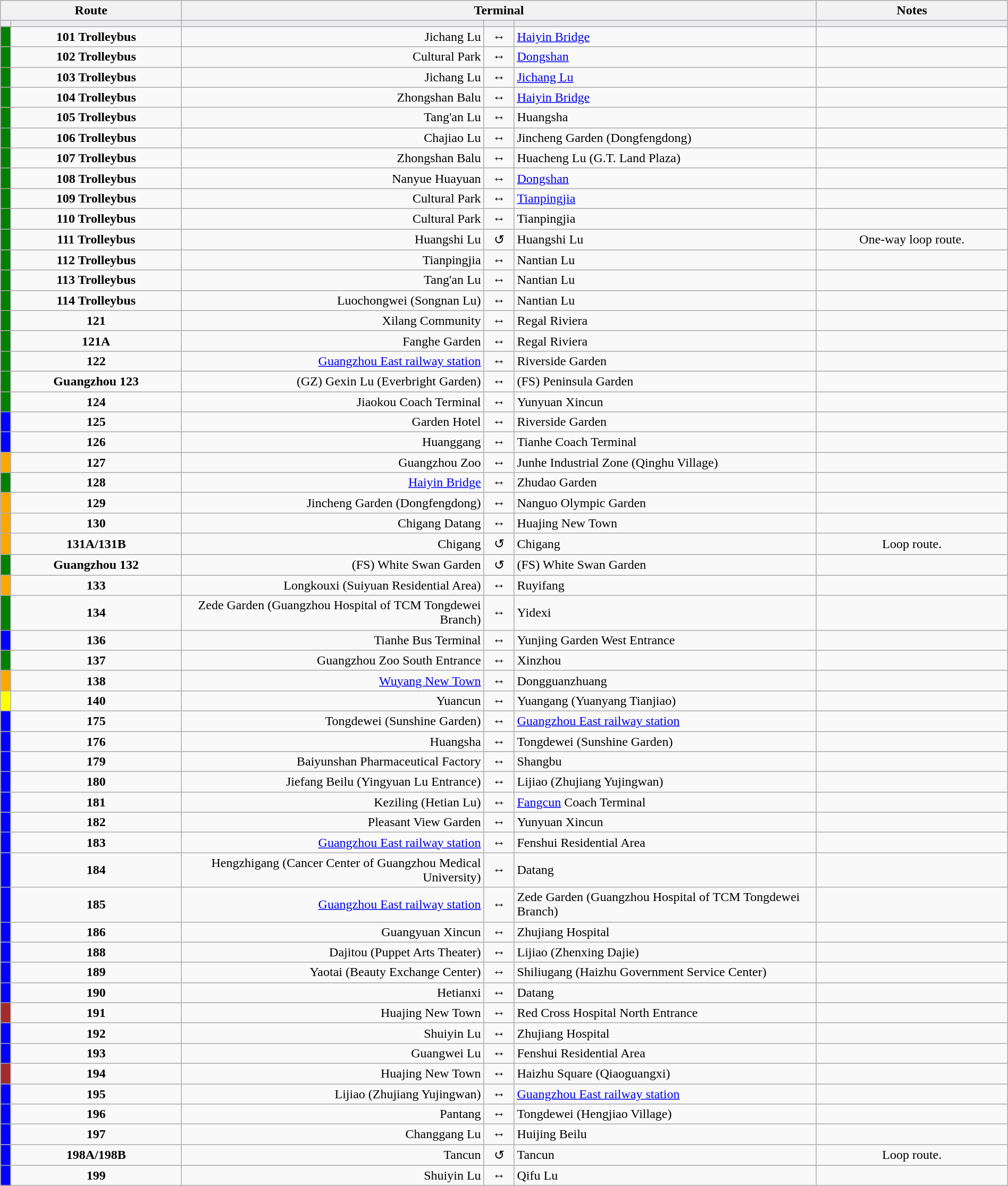<table class="wikitable sortable" style="width:100%; text-align:center;">
<tr>
<th colspan="2" width="18%">Route</th>
<th colspan="3">Terminal</th>
<th width="19%">Notes</th>
</tr>
<tr style="background:#EAECF0" height=0>
<td width="1%"></td>
<td></td>
<td width="30%"></td>
<td></td>
<td width="30%"></td>
<td></td>
</tr>
<tr>
<td style="background:green"></td>
<td><strong>101 Trolleybus</strong></td>
<td align=right>Jichang Lu</td>
<td>↔</td>
<td align=left><a href='#'>Haiyin Bridge</a></td>
<td></td>
</tr>
<tr>
<td style="background:green"></td>
<td><strong>102 Trolleybus</strong></td>
<td align=right>Cultural Park</td>
<td>↔</td>
<td align=left><a href='#'>Dongshan</a></td>
<td></td>
</tr>
<tr>
<td style="background:green"></td>
<td><strong>103 Trolleybus</strong></td>
<td align=right>Jichang Lu</td>
<td>↔</td>
<td align=left><a href='#'>Jichang Lu</a></td>
<td></td>
</tr>
<tr>
<td style="background:green"></td>
<td><strong>104 Trolleybus</strong></td>
<td align=right>Zhongshan Balu</td>
<td>↔</td>
<td align=left><a href='#'>Haiyin Bridge</a></td>
<td></td>
</tr>
<tr>
<td style="background:green"></td>
<td><strong>105 Trolleybus</strong></td>
<td align=right>Tang'an Lu</td>
<td>↔</td>
<td align=left>Huangsha</td>
<td></td>
</tr>
<tr>
<td style="background:green"></td>
<td><strong>106 Trolleybus</strong></td>
<td align=right>Chajiao Lu</td>
<td>↔</td>
<td align=left>Jincheng Garden (Dongfengdong)</td>
<td></td>
</tr>
<tr>
<td style="background:green"></td>
<td><strong>107 Trolleybus</strong></td>
<td align=right>Zhongshan Balu</td>
<td>↔</td>
<td align=left>Huacheng Lu (G.T. Land Plaza)</td>
<td></td>
</tr>
<tr>
<td style="background:green"></td>
<td><strong>108 Trolleybus</strong></td>
<td align=right>Nanyue Huayuan</td>
<td>↔</td>
<td align=left><a href='#'>Dongshan</a></td>
<td></td>
</tr>
<tr>
<td style="background:green"></td>
<td><strong>109 Trolleybus</strong></td>
<td align=right>Cultural Park</td>
<td>↔</td>
<td align=left><a href='#'>Tianpingjia</a></td>
<td></td>
</tr>
<tr>
<td style="background:green"></td>
<td><strong>110 Trolleybus</strong></td>
<td align=right>Cultural Park</td>
<td>↔</td>
<td align=left>Tianpingjia</td>
<td></td>
</tr>
<tr>
<td style="background:green"></td>
<td><strong>111 Trolleybus</strong></td>
<td align=right>Huangshi Lu</td>
<td>↺</td>
<td align=left>Huangshi Lu</td>
<td>One-way loop route.</td>
</tr>
<tr>
<td style="background:green"></td>
<td><strong>112 Trolleybus</strong></td>
<td align=right>Tianpingjia</td>
<td>↔</td>
<td align=left>Nantian Lu</td>
<td></td>
</tr>
<tr>
<td style="background:green"></td>
<td><strong>113 Trolleybus</strong></td>
<td align=right>Tang'an Lu</td>
<td>↔</td>
<td align=left>Nantian Lu</td>
<td></td>
</tr>
<tr>
<td style="background:green"></td>
<td><strong>114 Trolleybus</strong></td>
<td align=right>Luochongwei (Songnan Lu)</td>
<td>↔</td>
<td align=left>Nantian Lu</td>
<td></td>
</tr>
<tr>
<td style="background:green"></td>
<td><strong>121</strong></td>
<td align=right>Xilang Community</td>
<td>↔</td>
<td align=left>Regal Riviera</td>
<td></td>
</tr>
<tr>
<td style="background:green"></td>
<td><strong>121A</strong></td>
<td align=right>Fanghe Garden</td>
<td>↔</td>
<td align=left>Regal Riviera</td>
<td></td>
</tr>
<tr>
<td style="background:green"></td>
<td><strong>122</strong></td>
<td align=right><a href='#'>Guangzhou East railway station</a></td>
<td>↔</td>
<td align=left>Riverside Garden</td>
<td></td>
</tr>
<tr>
<td style="background:green"></td>
<td><strong>Guangzhou 123</strong></td>
<td align=right>(GZ) Gexin Lu (Everbright Garden)</td>
<td>↔</td>
<td align=left>(FS) Peninsula Garden</td>
<td></td>
</tr>
<tr>
<td style="background:green"></td>
<td><strong>124</strong></td>
<td align=right>Jiaokou Coach Terminal</td>
<td>↔</td>
<td align=left>Yunyuan Xincun</td>
<td></td>
</tr>
<tr>
<td style="background:blue"></td>
<td><strong>125</strong></td>
<td align=right>Garden Hotel</td>
<td>↔</td>
<td align=left>Riverside Garden</td>
<td></td>
</tr>
<tr>
<td style="background:blue"></td>
<td><strong>126</strong></td>
<td align=right>Huanggang</td>
<td>↔</td>
<td align=left>Tianhe Coach Terminal</td>
<td></td>
</tr>
<tr>
<td style="background:orange"></td>
<td><strong>127</strong></td>
<td align=right>Guangzhou Zoo</td>
<td>↔</td>
<td align=left>Junhe Industrial Zone (Qinghu Village)</td>
<td></td>
</tr>
<tr>
<td style="background:green"></td>
<td><strong>128</strong></td>
<td align=right><a href='#'>Haiyin Bridge</a></td>
<td>↔</td>
<td align=left>Zhudao Garden</td>
<td></td>
</tr>
<tr>
<td style="background:orange"></td>
<td><strong>129</strong></td>
<td align=right>Jincheng Garden (Dongfengdong)</td>
<td>↔</td>
<td align=left>Nanguo Olympic Garden</td>
<td></td>
</tr>
<tr>
<td style="background:orange"></td>
<td><strong>130</strong></td>
<td align=right>Chigang Datang</td>
<td>↔</td>
<td align=left>Huajing New Town</td>
<td></td>
</tr>
<tr>
<td style="background:orange"></td>
<td><strong>131A/131B</strong></td>
<td align=right>Chigang</td>
<td>↺</td>
<td align=left>Chigang</td>
<td>Loop route.</td>
</tr>
<tr>
<td style="background:green"></td>
<td><strong>Guangzhou 132</strong></td>
<td align=right>(FS) White Swan Garden</td>
<td>↺</td>
<td align=left>(FS) White Swan Garden</td>
<td></td>
</tr>
<tr>
<td style="background:orange"></td>
<td><strong>133</strong></td>
<td align=right>Longkouxi (Suiyuan Residential Area)</td>
<td>↔</td>
<td align=left>Ruyifang</td>
<td></td>
</tr>
<tr>
<td style="background:green"></td>
<td><strong>134</strong></td>
<td align=right>Zede Garden (Guangzhou Hospital of TCM Tongdewei Branch)</td>
<td>↔</td>
<td align=left>Yidexi</td>
<td></td>
</tr>
<tr>
<td style="background:blue"></td>
<td><strong>136</strong></td>
<td align=right>Tianhe Bus Terminal</td>
<td>↔</td>
<td align=left>Yunjing Garden West Entrance</td>
<td></td>
</tr>
<tr>
<td style="background:green"></td>
<td><strong>137</strong></td>
<td align=right>Guangzhou Zoo South Entrance</td>
<td>↔</td>
<td align=left>Xinzhou</td>
<td></td>
</tr>
<tr>
<td style="background:orange"></td>
<td><strong>138</strong></td>
<td align=right><a href='#'>Wuyang New Town</a></td>
<td>↔</td>
<td align=left>Dongguanzhuang</td>
<td></td>
</tr>
<tr>
<td style="background:yellow"></td>
<td><strong>140</strong></td>
<td align=right>Yuancun</td>
<td>↔</td>
<td align=left>Yuangang (Yuanyang Tianjiao)</td>
<td></td>
</tr>
<tr>
<td style="background:blue"></td>
<td><strong>175</strong></td>
<td align=right>Tongdewei (Sunshine Garden)</td>
<td>↔</td>
<td align=left><a href='#'>Guangzhou East railway station</a></td>
<td></td>
</tr>
<tr>
<td style="background:blue"></td>
<td><strong>176</strong></td>
<td align=right>Huangsha</td>
<td>↔</td>
<td align=left>Tongdewei (Sunshine Garden)</td>
<td></td>
</tr>
<tr>
<td style="background:blue"></td>
<td><strong>179</strong></td>
<td align=right>Baiyunshan Pharmaceutical Factory</td>
<td>↔</td>
<td align=left>Shangbu</td>
<td></td>
</tr>
<tr>
<td style="background:blue"></td>
<td><strong>180</strong></td>
<td align=right>Jiefang Beilu (Yingyuan Lu Entrance)</td>
<td>↔</td>
<td align=left>Lijiao (Zhujiang Yujingwan)</td>
<td></td>
</tr>
<tr>
<td style="background:blue"></td>
<td><strong>181</strong></td>
<td align=right>Keziling (Hetian Lu)</td>
<td>↔</td>
<td align=left><a href='#'>Fangcun</a> Coach Terminal</td>
<td></td>
</tr>
<tr>
<td style="background:blue"></td>
<td><strong>182</strong></td>
<td align=right>Pleasant View Garden</td>
<td>↔</td>
<td align=left>Yunyuan Xincun</td>
<td></td>
</tr>
<tr>
<td style="background:blue"></td>
<td><strong>183</strong></td>
<td align=right><a href='#'>Guangzhou East railway station</a></td>
<td>↔</td>
<td align=left>Fenshui Residential Area</td>
<td></td>
</tr>
<tr>
<td style="background:blue"></td>
<td><strong>184</strong></td>
<td align=right>Hengzhigang (Cancer Center of Guangzhou Medical University)</td>
<td>↔</td>
<td align=left>Datang</td>
<td></td>
</tr>
<tr>
<td style="background:blue"></td>
<td><strong>185</strong></td>
<td align=right><a href='#'>Guangzhou East railway station</a></td>
<td>↔</td>
<td align=left>Zede Garden (Guangzhou Hospital of TCM Tongdewei Branch)</td>
<td></td>
</tr>
<tr>
<td style="background:blue"></td>
<td><strong>186</strong></td>
<td align=right>Guangyuan Xincun</td>
<td>↔</td>
<td align=left>Zhujiang Hospital</td>
<td></td>
</tr>
<tr>
<td style="background:blue"></td>
<td><strong>188</strong></td>
<td align=right>Dajitou (Puppet Arts Theater)</td>
<td>↔</td>
<td align=left>Lijiao (Zhenxing Dajie)</td>
<td></td>
</tr>
<tr>
<td style="background:blue"></td>
<td><strong>189</strong></td>
<td align=right>Yaotai (Beauty Exchange Center)</td>
<td>↔</td>
<td align=left>Shiliugang (Haizhu Government Service Center)</td>
<td></td>
</tr>
<tr>
<td style="background:blue"></td>
<td><strong>190</strong></td>
<td align=right>Hetianxi</td>
<td>↔</td>
<td align=left>Datang</td>
<td></td>
</tr>
<tr>
<td style="background:brown"></td>
<td><strong>191</strong></td>
<td align=right>Huajing New Town</td>
<td>↔</td>
<td align=left>Red Cross Hospital North Entrance</td>
<td></td>
</tr>
<tr>
<td style="background:blue"></td>
<td><strong>192</strong></td>
<td align=right>Shuiyin Lu</td>
<td>↔</td>
<td align=left>Zhujiang Hospital</td>
<td></td>
</tr>
<tr>
<td style="background:blue"></td>
<td><strong>193</strong></td>
<td align=right>Guangwei Lu</td>
<td>↔</td>
<td align=left>Fenshui Residential Area</td>
<td></td>
</tr>
<tr>
<td style="background:brown"></td>
<td><strong>194</strong></td>
<td align=right>Huajing New Town</td>
<td>↔</td>
<td align=left>Haizhu Square (Qiaoguangxi)</td>
<td></td>
</tr>
<tr>
<td style="background:blue"></td>
<td><strong>195</strong></td>
<td align=right>Lijiao (Zhujiang Yujingwan)</td>
<td>↔</td>
<td align=left><a href='#'>Guangzhou East railway station</a></td>
<td></td>
</tr>
<tr>
<td style="background:blue"></td>
<td><strong>196</strong></td>
<td align=right>Pantang</td>
<td>↔</td>
<td align=left>Tongdewei (Hengjiao Village)</td>
<td></td>
</tr>
<tr>
<td style="background:blue"></td>
<td><strong>197</strong></td>
<td align=right>Changgang Lu</td>
<td>↔</td>
<td align=left>Huijing Beilu</td>
<td></td>
</tr>
<tr>
<td style="background:blue"></td>
<td><strong>198A/198B</strong></td>
<td align=right>Tancun</td>
<td>↺</td>
<td align=left>Tancun</td>
<td>Loop route.</td>
</tr>
<tr>
<td style="background:blue"></td>
<td><strong>199</strong></td>
<td align=right>Shuiyin Lu</td>
<td>↔</td>
<td align=left>Qifu Lu</td>
<td></td>
</tr>
</table>
